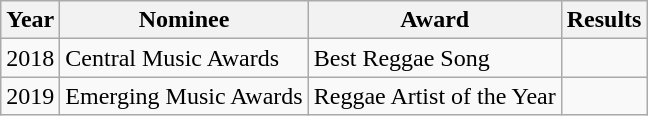<table class="wikitable">
<tr>
<th>Year</th>
<th>Nominee</th>
<th>Award</th>
<th>Results</th>
</tr>
<tr>
<td>2018</td>
<td>Central Music Awards</td>
<td>Best Reggae Song</td>
<td></td>
</tr>
<tr>
<td>2019</td>
<td>Emerging Music Awards</td>
<td>Reggae Artist of the Year</td>
<td></td>
</tr>
</table>
